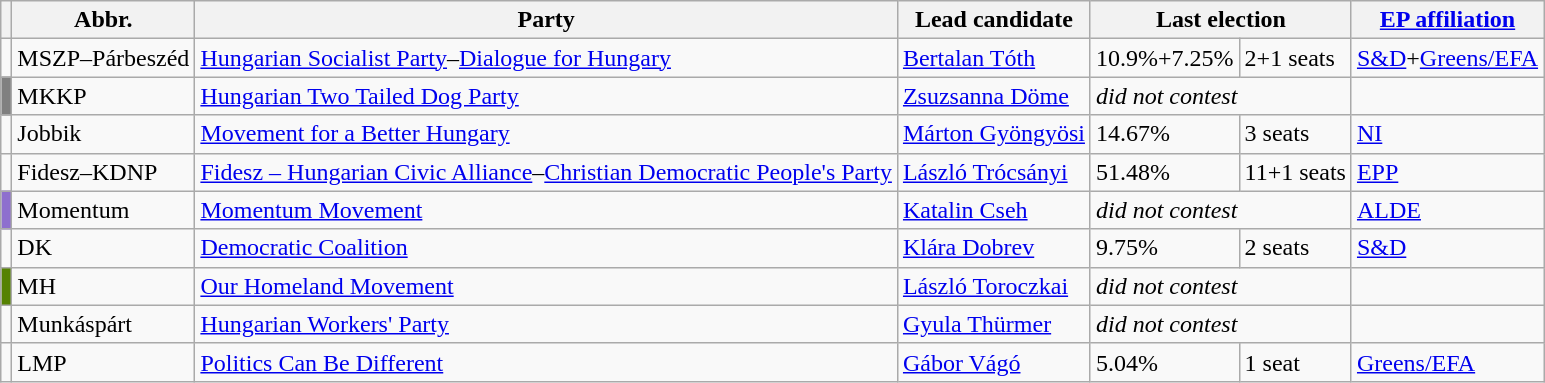<table class="wikitable">
<tr>
<th></th>
<th>Abbr.</th>
<th>Party</th>
<th>Lead candidate</th>
<th colspan="2">Last election</th>
<th><a href='#'>EP affiliation</a></th>
</tr>
<tr>
<td bgcolor=></td>
<td>MSZP–Párbeszéd</td>
<td><a href='#'>Hungarian Socialist Party</a>–<a href='#'>Dialogue for Hungary</a></td>
<td><a href='#'>Bertalan Tóth</a></td>
<td>10.9%+7.25%</td>
<td>2+1 seats</td>
<td><a href='#'>S&D</a>+<a href='#'>Greens/EFA</a></td>
</tr>
<tr>
<td bgcolor=grey></td>
<td>MKKP</td>
<td><a href='#'>Hungarian Two Tailed Dog Party</a></td>
<td><a href='#'>Zsuzsanna Döme</a></td>
<td colspan="2"><em>did not contest</em></td>
<td></td>
</tr>
<tr>
<td bgcolor=></td>
<td>Jobbik</td>
<td><a href='#'>Movement for a Better Hungary</a></td>
<td><a href='#'>Márton Gyöngyösi</a></td>
<td>14.67%</td>
<td>3 seats</td>
<td><a href='#'>NI</a></td>
</tr>
<tr>
<td bgcolor=></td>
<td>Fidesz–KDNP</td>
<td><a href='#'>Fidesz – Hungarian Civic Alliance</a>–<a href='#'>Christian Democratic People's Party</a></td>
<td><a href='#'>László Trócsányi</a></td>
<td>51.48%</td>
<td>11+1 seats</td>
<td><a href='#'>EPP</a></td>
</tr>
<tr>
<td bgcolor=#8e6fce></td>
<td>Momentum</td>
<td><a href='#'>Momentum Movement</a></td>
<td><a href='#'>Katalin Cseh</a></td>
<td colspan="2"><em>did not contest</em></td>
<td><a href='#'>ALDE</a></td>
</tr>
<tr>
<td bgcolor=></td>
<td>DK</td>
<td><a href='#'>Democratic Coalition</a></td>
<td><a href='#'>Klára Dobrev</a></td>
<td>9.75%</td>
<td>2 seats</td>
<td><a href='#'>S&D</a></td>
</tr>
<tr>
<td bgcolor=#568203></td>
<td>MH</td>
<td><a href='#'>Our Homeland Movement</a></td>
<td><a href='#'>László Toroczkai</a></td>
<td colspan="2"><em>did not contest</em></td>
<td></td>
</tr>
<tr>
<td bgcolor=></td>
<td>Munkáspárt</td>
<td><a href='#'>Hungarian Workers' Party</a></td>
<td><a href='#'>Gyula Thürmer</a></td>
<td colspan="2"><em>did not contest</em></td>
<td></td>
</tr>
<tr>
<td bgcolor=></td>
<td>LMP</td>
<td><a href='#'>Politics Can Be Different</a></td>
<td><a href='#'>Gábor Vágó</a></td>
<td>5.04%</td>
<td>1 seat</td>
<td><a href='#'>Greens/EFA</a></td>
</tr>
</table>
